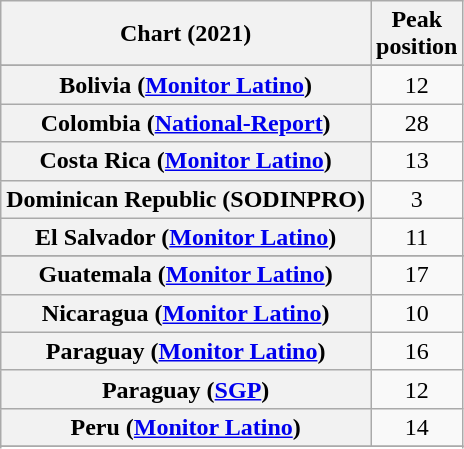<table class="wikitable sortable plainrowheaders" style="text-align:center">
<tr>
<th scope="col">Chart (2021)</th>
<th scope="col">Peak<br>position</th>
</tr>
<tr>
</tr>
<tr>
<th scope="row">Bolivia (<a href='#'>Monitor Latino</a>)</th>
<td>12</td>
</tr>
<tr>
<th scope="row">Colombia (<a href='#'>National-Report</a>)</th>
<td>28</td>
</tr>
<tr>
<th scope="row">Costa Rica (<a href='#'>Monitor Latino</a>)</th>
<td>13</td>
</tr>
<tr>
<th scope="row">Dominican Republic (SODINPRO)</th>
<td>3</td>
</tr>
<tr>
<th scope="row">El Salvador (<a href='#'>Monitor Latino</a>)</th>
<td>11</td>
</tr>
<tr>
</tr>
<tr>
<th scope="row">Guatemala (<a href='#'>Monitor Latino</a>)</th>
<td>17</td>
</tr>
<tr>
<th scope="row">Nicaragua (<a href='#'>Monitor Latino</a>)</th>
<td>10</td>
</tr>
<tr>
<th scope="row">Paraguay (<a href='#'>Monitor Latino</a>)</th>
<td>16</td>
</tr>
<tr>
<th scope="row">Paraguay (<a href='#'>SGP</a>)</th>
<td>12</td>
</tr>
<tr>
<th scope="row">Peru (<a href='#'>Monitor Latino</a>)</th>
<td>14</td>
</tr>
<tr>
</tr>
<tr>
</tr>
</table>
